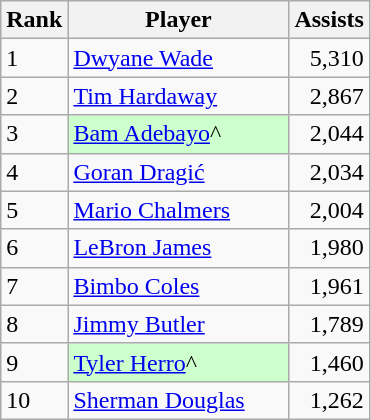<table class="wikitable">
<tr>
<th scope="col">Rank</th>
<th scope="col" width="140px">Player</th>
<th scope="col">Assists</th>
</tr>
<tr>
<td>1</td>
<td><a href='#'>Dwyane Wade</a></td>
<td align="right">5,310</td>
</tr>
<tr>
<td>2</td>
<td><a href='#'>Tim Hardaway</a></td>
<td align="right">2,867</td>
</tr>
<tr>
<td>3</td>
<td style="background-color:#CCFFCC"><a href='#'>Bam Adebayo</a>^</td>
<td align="right">2,044</td>
</tr>
<tr>
<td>4</td>
<td><a href='#'>Goran Dragić</a></td>
<td align="right">2,034</td>
</tr>
<tr>
<td>5</td>
<td><a href='#'>Mario Chalmers</a></td>
<td align="right">2,004</td>
</tr>
<tr>
<td>6</td>
<td><a href='#'>LeBron James</a></td>
<td align="right">1,980</td>
</tr>
<tr>
<td>7</td>
<td><a href='#'>Bimbo Coles</a></td>
<td align="right">1,961</td>
</tr>
<tr>
<td>8</td>
<td><a href='#'>Jimmy Butler</a></td>
<td align="right">1,789</td>
</tr>
<tr>
<td>9</td>
<td style="background-color:#CCFFCC"><a href='#'>Tyler Herro</a>^</td>
<td align="right">1,460</td>
</tr>
<tr>
<td>10</td>
<td><a href='#'>Sherman Douglas</a></td>
<td align="right">1,262</td>
</tr>
</table>
